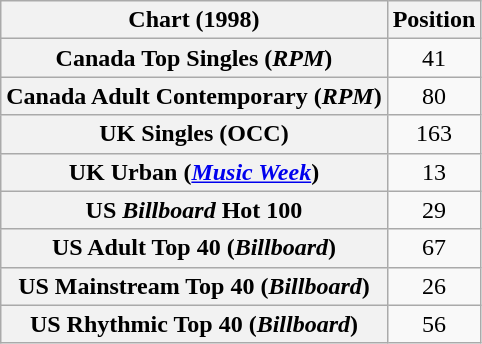<table class="wikitable sortable plainrowheaders" style="text-align:center">
<tr>
<th>Chart (1998)</th>
<th>Position</th>
</tr>
<tr>
<th scope="row">Canada Top Singles (<em>RPM</em>)</th>
<td>41</td>
</tr>
<tr>
<th scope="row">Canada Adult Contemporary (<em>RPM</em>)</th>
<td>80</td>
</tr>
<tr>
<th scope="row">UK Singles (OCC)</th>
<td>163</td>
</tr>
<tr>
<th scope="row">UK Urban (<em><a href='#'>Music Week</a></em>)</th>
<td>13</td>
</tr>
<tr>
<th scope="row">US <em>Billboard</em> Hot 100</th>
<td>29</td>
</tr>
<tr>
<th scope="row">US Adult Top 40 (<em>Billboard</em>)</th>
<td>67</td>
</tr>
<tr>
<th scope="row">US Mainstream Top 40 (<em>Billboard</em>)</th>
<td>26</td>
</tr>
<tr>
<th scope="row">US Rhythmic Top 40 (<em>Billboard</em>)</th>
<td>56</td>
</tr>
</table>
